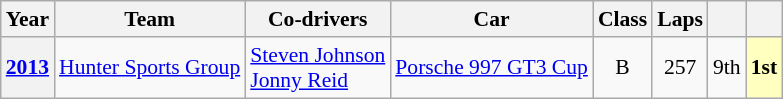<table class="wikitable" style="font-size:90%">
<tr>
<th>Year</th>
<th>Team</th>
<th>Co-drivers</th>
<th>Car</th>
<th>Class</th>
<th>Laps</th>
<th></th>
<th></th>
</tr>
<tr style="text-align:center;">
<th><a href='#'>2013</a></th>
<td align="left"> <a href='#'>Hunter Sports Group</a></td>
<td align="left"> <a href='#'>Steven Johnson</a><br>  <a href='#'>Jonny Reid</a></td>
<td align="left"><a href='#'>Porsche 997 GT3 Cup</a></td>
<td>B</td>
<td>257</td>
<td>9th</td>
<td style="background:#ffffbf;"><strong>1st</strong></td>
</tr>
</table>
